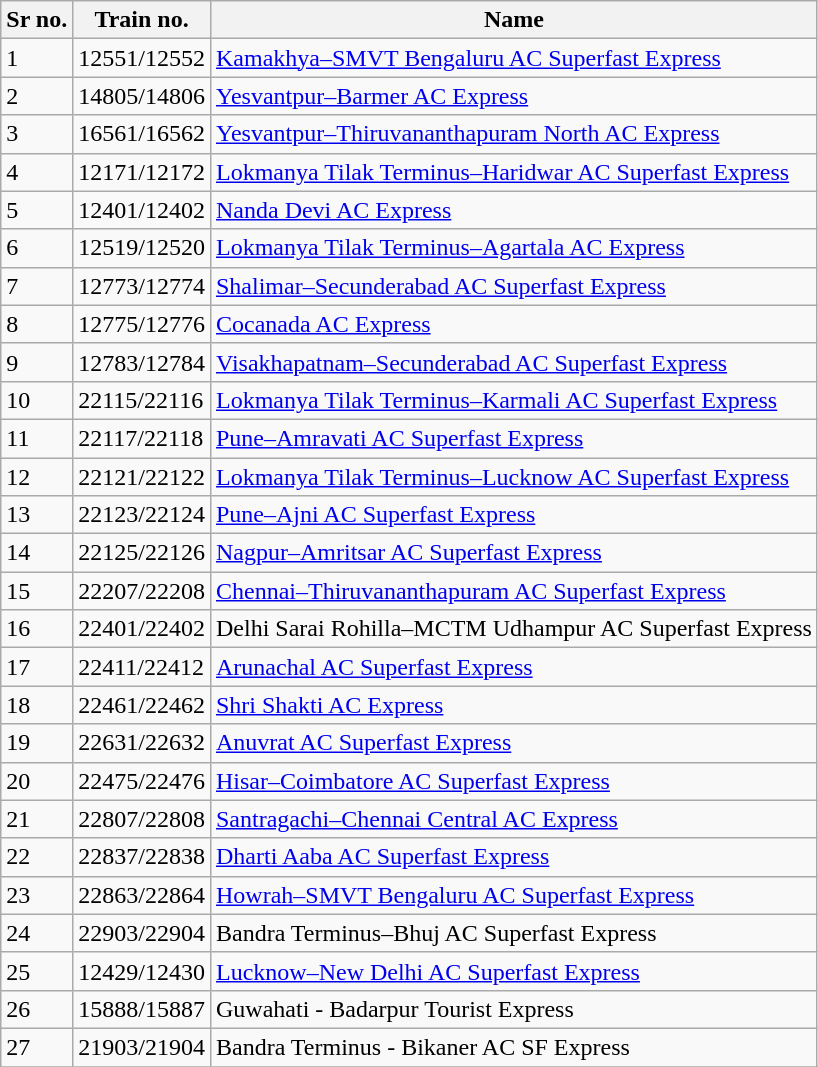<table class="wikitable sortable">
<tr>
<th>Sr no.</th>
<th>Train no.</th>
<th>Name</th>
</tr>
<tr>
<td>1</td>
<td>12551/12552</td>
<td><a href='#'>Kamakhya–SMVT Bengaluru AC Superfast Express</a></td>
</tr>
<tr>
<td>2</td>
<td>14805/14806</td>
<td><a href='#'>Yesvantpur–Barmer AC Express</a></td>
</tr>
<tr>
<td>3</td>
<td>16561/16562</td>
<td><a href='#'>Yesvantpur–Thiruvananthapuram North AC Express</a></td>
</tr>
<tr>
<td>4</td>
<td>12171/12172</td>
<td><a href='#'>Lokmanya Tilak Terminus–Haridwar AC Superfast Express</a></td>
</tr>
<tr>
<td>5</td>
<td>12401/12402</td>
<td><a href='#'>Nanda Devi AC Express</a></td>
</tr>
<tr>
<td>6</td>
<td>12519/12520</td>
<td><a href='#'>Lokmanya Tilak Terminus–Agartala AC Express</a></td>
</tr>
<tr>
<td>7</td>
<td>12773/12774</td>
<td><a href='#'>Shalimar–Secunderabad AC Superfast Express</a></td>
</tr>
<tr>
<td>8</td>
<td>12775/12776</td>
<td><a href='#'>Cocanada AC Express</a></td>
</tr>
<tr>
<td>9</td>
<td>12783/12784</td>
<td><a href='#'>Visakhapatnam–Secunderabad AC Superfast Express</a></td>
</tr>
<tr>
<td>10</td>
<td>22115/22116</td>
<td><a href='#'>Lokmanya Tilak Terminus–Karmali AC Superfast Express</a></td>
</tr>
<tr>
<td>11</td>
<td>22117/22118</td>
<td><a href='#'>Pune–Amravati AC Superfast Express</a></td>
</tr>
<tr>
<td>12</td>
<td>22121/22122</td>
<td><a href='#'>Lokmanya Tilak Terminus–Lucknow AC Superfast Express</a></td>
</tr>
<tr>
<td>13</td>
<td>22123/22124</td>
<td><a href='#'>Pune–Ajni AC Superfast Express</a></td>
</tr>
<tr>
<td>14</td>
<td>22125/22126</td>
<td><a href='#'>Nagpur–Amritsar AC Superfast Express</a></td>
</tr>
<tr>
<td>15</td>
<td>22207/22208</td>
<td><a href='#'>Chennai–Thiruvananthapuram AC Superfast Express</a></td>
</tr>
<tr>
<td>16</td>
<td>22401/22402</td>
<td>Delhi Sarai Rohilla–MCTM Udhampur AC Superfast Express</td>
</tr>
<tr>
<td>17</td>
<td>22411/22412</td>
<td><a href='#'>Arunachal AC Superfast Express</a></td>
</tr>
<tr>
<td>18</td>
<td>22461/22462</td>
<td><a href='#'>Shri Shakti AC Express</a></td>
</tr>
<tr>
<td>19</td>
<td>22631/22632</td>
<td><a href='#'>Anuvrat AC Superfast Express</a></td>
</tr>
<tr>
<td>20</td>
<td>22475/22476</td>
<td><a href='#'>Hisar–Coimbatore AC Superfast Express</a></td>
</tr>
<tr>
<td>21</td>
<td>22807/22808</td>
<td><a href='#'>Santragachi–Chennai Central AC Express</a></td>
</tr>
<tr>
<td>22</td>
<td>22837/22838</td>
<td><a href='#'>Dharti Aaba AC Superfast Express</a></td>
</tr>
<tr>
<td>23</td>
<td>22863/22864</td>
<td><a href='#'>Howrah–SMVT Bengaluru AC Superfast Express</a></td>
</tr>
<tr>
<td>24</td>
<td>22903/22904</td>
<td>Bandra Terminus–Bhuj AC Superfast Express</td>
</tr>
<tr>
<td>25</td>
<td>12429/12430</td>
<td><a href='#'>Lucknow–New Delhi AC Superfast Express</a></td>
</tr>
<tr>
<td>26</td>
<td>15888/15887</td>
<td>Guwahati - Badarpur Tourist Express</td>
</tr>
<tr>
<td>27</td>
<td>21903/21904</td>
<td>Bandra Terminus - Bikaner AC SF Express</td>
</tr>
<tr>
</tr>
</table>
